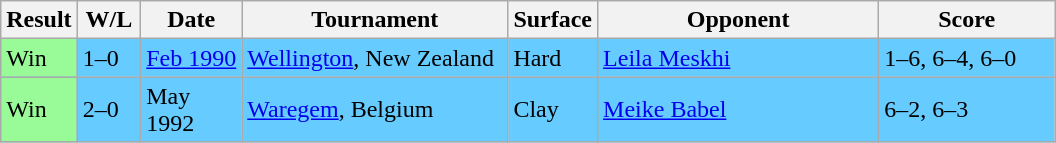<table class="sortable wikitable">
<tr>
<th style="width:40px">Result</th>
<th style="width:35px" class="unsortable">W/L</th>
<th style="width:60px">Date</th>
<th style="width:170px">Tournament</th>
<th style="width:50px">Surface</th>
<th style="width:180px">Opponent</th>
<th style="width:110px" class="unsortable">Score</th>
</tr>
<tr style="background:#66ccff;">
<td style="background:#98fb98;">Win</td>
<td>1–0</td>
<td><a href='#'>Feb 1990</a></td>
<td><a href='#'>Wellington</a>, New Zealand</td>
<td>Hard</td>
<td> <a href='#'>Leila Meskhi</a></td>
<td>1–6, 6–4, 6–0</td>
</tr>
<tr style="background:#66ccff;">
<td style="background:#98fb98;">Win</td>
<td>2–0</td>
<td>May 1992</td>
<td><a href='#'>Waregem</a>, Belgium</td>
<td>Clay</td>
<td> <a href='#'>Meike Babel</a></td>
<td>6–2, 6–3</td>
</tr>
</table>
